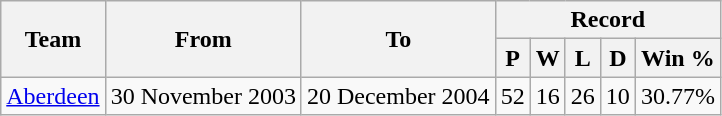<table class="wikitable">
<tr>
<th rowspan="2">Team</th>
<th rowspan="2">From</th>
<th rowspan="2">To</th>
<th colspan="5">Record</th>
</tr>
<tr>
<th>P</th>
<th>W</th>
<th>L</th>
<th>D</th>
<th>Win %</th>
</tr>
<tr>
<td><a href='#'>Aberdeen</a></td>
<td>30 November 2003</td>
<td>20 December 2004</td>
<td>52</td>
<td>16</td>
<td>26</td>
<td>10</td>
<td>30.77%</td>
</tr>
</table>
